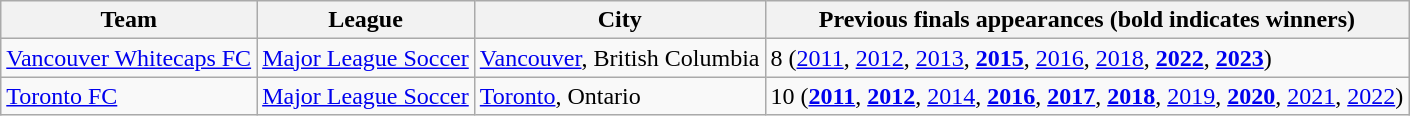<table class="wikitable">
<tr>
<th>Team</th>
<th>League</th>
<th>City</th>
<th>Previous finals appearances (bold indicates winners)</th>
</tr>
<tr>
<td><a href='#'>Vancouver Whitecaps FC</a></td>
<td><a href='#'>Major League Soccer</a></td>
<td><a href='#'>Vancouver</a>, British Columbia</td>
<td>8 (<a href='#'>2011</a>, <a href='#'>2012</a>, <a href='#'>2013</a>, <strong><a href='#'>2015</a></strong>, <a href='#'>2016</a>, <a href='#'>2018</a>, <strong><a href='#'>2022</a></strong>, <strong><a href='#'>2023</a></strong>)</td>
</tr>
<tr>
<td><a href='#'>Toronto FC</a></td>
<td><a href='#'>Major League Soccer</a></td>
<td><a href='#'>Toronto</a>, Ontario</td>
<td>10 (<strong><a href='#'>2011</a></strong>, <strong><a href='#'>2012</a></strong>, <a href='#'>2014</a>, <strong><a href='#'>2016</a></strong>, <strong><a href='#'>2017</a></strong>, <strong><a href='#'>2018</a></strong>, <a href='#'>2019</a>, <strong><a href='#'>2020</a></strong>, <a href='#'>2021</a>, <a href='#'>2022</a>)</td>
</tr>
</table>
